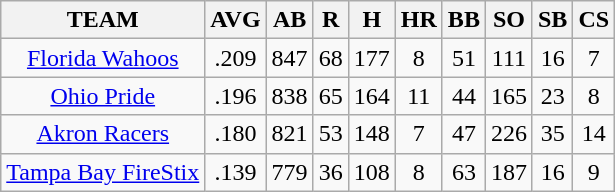<table class="wikitable sortable" style="text-align:center;">
<tr>
<th>TEAM</th>
<th>AVG</th>
<th>AB</th>
<th>R</th>
<th>H</th>
<th>HR</th>
<th>BB</th>
<th>SO</th>
<th>SB</th>
<th>CS</th>
</tr>
<tr>
<td><a href='#'>Florida Wahoos</a></td>
<td>.209</td>
<td>847</td>
<td>68</td>
<td>177</td>
<td>8</td>
<td>51</td>
<td>111</td>
<td>16</td>
<td>7</td>
</tr>
<tr>
<td><a href='#'>Ohio Pride</a></td>
<td>.196</td>
<td>838</td>
<td>65</td>
<td>164</td>
<td>11</td>
<td>44</td>
<td>165</td>
<td>23</td>
<td>8</td>
</tr>
<tr>
<td><a href='#'>Akron Racers</a></td>
<td>.180</td>
<td>821</td>
<td>53</td>
<td>148</td>
<td>7</td>
<td>47</td>
<td>226</td>
<td>35</td>
<td>14</td>
</tr>
<tr>
<td><a href='#'>Tampa Bay FireStix</a></td>
<td>.139</td>
<td>779</td>
<td>36</td>
<td>108</td>
<td>8</td>
<td>63</td>
<td>187</td>
<td>16</td>
<td>9</td>
</tr>
</table>
